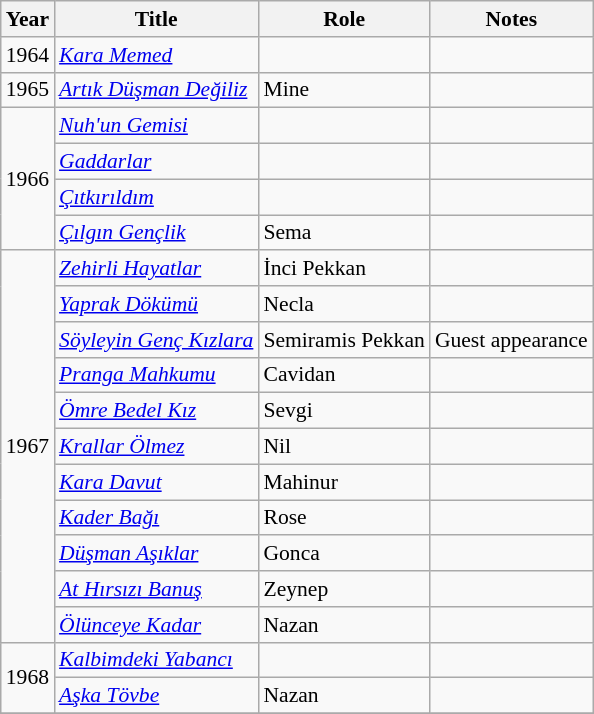<table class="wikitable" style="font-size: 90%;">
<tr>
<th>Year</th>
<th>Title</th>
<th>Role</th>
<th>Notes</th>
</tr>
<tr>
<td>1964</td>
<td><em><a href='#'>Kara Memed</a></em></td>
<td></td>
<td></td>
</tr>
<tr>
<td>1965</td>
<td><em><a href='#'>Artık Düşman Değiliz</a></em></td>
<td>Mine</td>
<td></td>
</tr>
<tr>
<td rowspan="4">1966</td>
<td><em><a href='#'>Nuh'un Gemisi</a></em></td>
<td></td>
<td></td>
</tr>
<tr>
<td><em><a href='#'>Gaddarlar</a></em></td>
<td></td>
<td></td>
</tr>
<tr>
<td><em><a href='#'>Çıtkırıldım</a></em></td>
<td></td>
<td></td>
</tr>
<tr>
<td><em><a href='#'>Çılgın Gençlik</a></em></td>
<td>Sema</td>
<td></td>
</tr>
<tr>
<td rowspan="11">1967</td>
<td><em><a href='#'>Zehirli Hayatlar</a></em></td>
<td>İnci Pekkan</td>
<td></td>
</tr>
<tr>
<td><em><a href='#'>Yaprak Dökümü</a></em></td>
<td>Necla</td>
<td></td>
</tr>
<tr>
<td><em><a href='#'>Söyleyin Genç Kızlara</a></em></td>
<td>Semiramis Pekkan</td>
<td>Guest appearance</td>
</tr>
<tr>
<td><em><a href='#'>Pranga Mahkumu</a></em></td>
<td>Cavidan</td>
<td></td>
</tr>
<tr>
<td><em><a href='#'>Ömre Bedel Kız</a></em></td>
<td>Sevgi</td>
<td></td>
</tr>
<tr>
<td><em><a href='#'>Krallar Ölmez</a></em></td>
<td>Nil</td>
<td></td>
</tr>
<tr>
<td><em><a href='#'>Kara Davut</a></em></td>
<td>Mahinur</td>
<td></td>
</tr>
<tr>
<td><em><a href='#'>Kader Bağı</a></em></td>
<td>Rose</td>
<td></td>
</tr>
<tr>
<td><em><a href='#'>Düşman Aşıklar</a></em></td>
<td>Gonca</td>
<td></td>
</tr>
<tr>
<td><em><a href='#'>At Hırsızı Banuş</a></em></td>
<td>Zeynep</td>
<td></td>
</tr>
<tr>
<td><em><a href='#'>Ölünceye Kadar</a></em></td>
<td>Nazan</td>
<td></td>
</tr>
<tr>
<td rowspan="2">1968</td>
<td><em><a href='#'>Kalbimdeki Yabancı</a></em></td>
<td></td>
<td></td>
</tr>
<tr>
<td><em><a href='#'>Aşka Tövbe</a></em></td>
<td>Nazan</td>
<td></td>
</tr>
<tr>
</tr>
</table>
